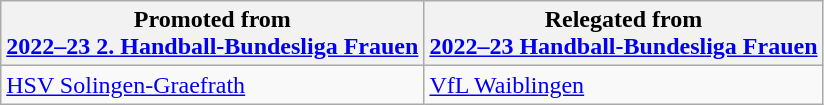<table class="wikitable">
<tr>
<th>Promoted from<br><a href='#'>2022–23 2. Handball-Bundesliga Frauen</a></th>
<th>Relegated from<br><a href='#'>2022–23 Handball-Bundesliga Frauen</a></th>
</tr>
<tr>
<td><a href='#'>HSV Solingen-Graefrath</a></td>
<td><a href='#'>VfL Waiblingen</a></td>
</tr>
</table>
